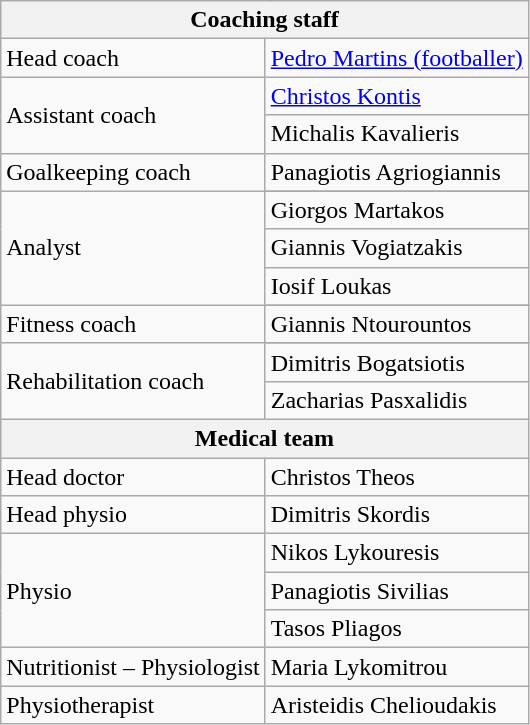<table class="wikitable" style="text-align: center">
<tr>
<th colspan="2">Coaching staff </th>
</tr>
<tr>
<td align=left>Head coach</td>
<td align=left> <a href='#'>Pedro Martins (footballer)</a></td>
</tr>
<tr>
<td style="text-align:left;" rowspan="2">Assistant coach</td>
<td align=left> <a href='#'>Christos Kontis</a></td>
</tr>
<tr>
<td align=left> Michalis Kavalieris</td>
</tr>
<tr>
<td align=left>Goalkeeping coach</td>
<td align=left> Panagiotis Agriogiannis</td>
</tr>
<tr>
<td style="text-align:left;" rowspan="4">Analyst</td>
</tr>
<tr>
<td align=left> Giorgos Martakos</td>
</tr>
<tr>
<td align=left> Giannis Vogiatzakis</td>
</tr>
<tr>
<td align=left> Iosif Loukas</td>
</tr>
<tr>
<td style="text-align:left;" rowspan="2">Fitness coach</td>
</tr>
<tr>
<td align=left> Giannis Ntourountos</td>
</tr>
<tr>
<td style="text-align:left;" rowspan="3">Rehabilitation coach</td>
</tr>
<tr>
<td align=left> Dimitris Bogatsiotis</td>
</tr>
<tr>
<td align=left> Zacharias Pasxalidis</td>
</tr>
<tr>
<th colspan="2">Medical team </th>
</tr>
<tr>
<td align=left>Head doctor</td>
<td align=left> Christos Theos</td>
</tr>
<tr>
<td align=left>Head physio</td>
<td align=left> Dimitris Skordis</td>
</tr>
<tr>
<td style="text-align:left;" rowspan="3">Physio</td>
<td align=left> Nikos Lykouresis</td>
</tr>
<tr>
<td align=left> Panagiotis Sivilias</td>
</tr>
<tr>
<td align=left> Tasos Pliagos</td>
</tr>
<tr>
<td align=left>Nutritionist – Physiologist</td>
<td align=left> Maria Lykomitrou</td>
</tr>
<tr>
<td align=left>Physiotherapist</td>
<td align=left> Aristeidis Chelioudakis</td>
</tr>
</table>
